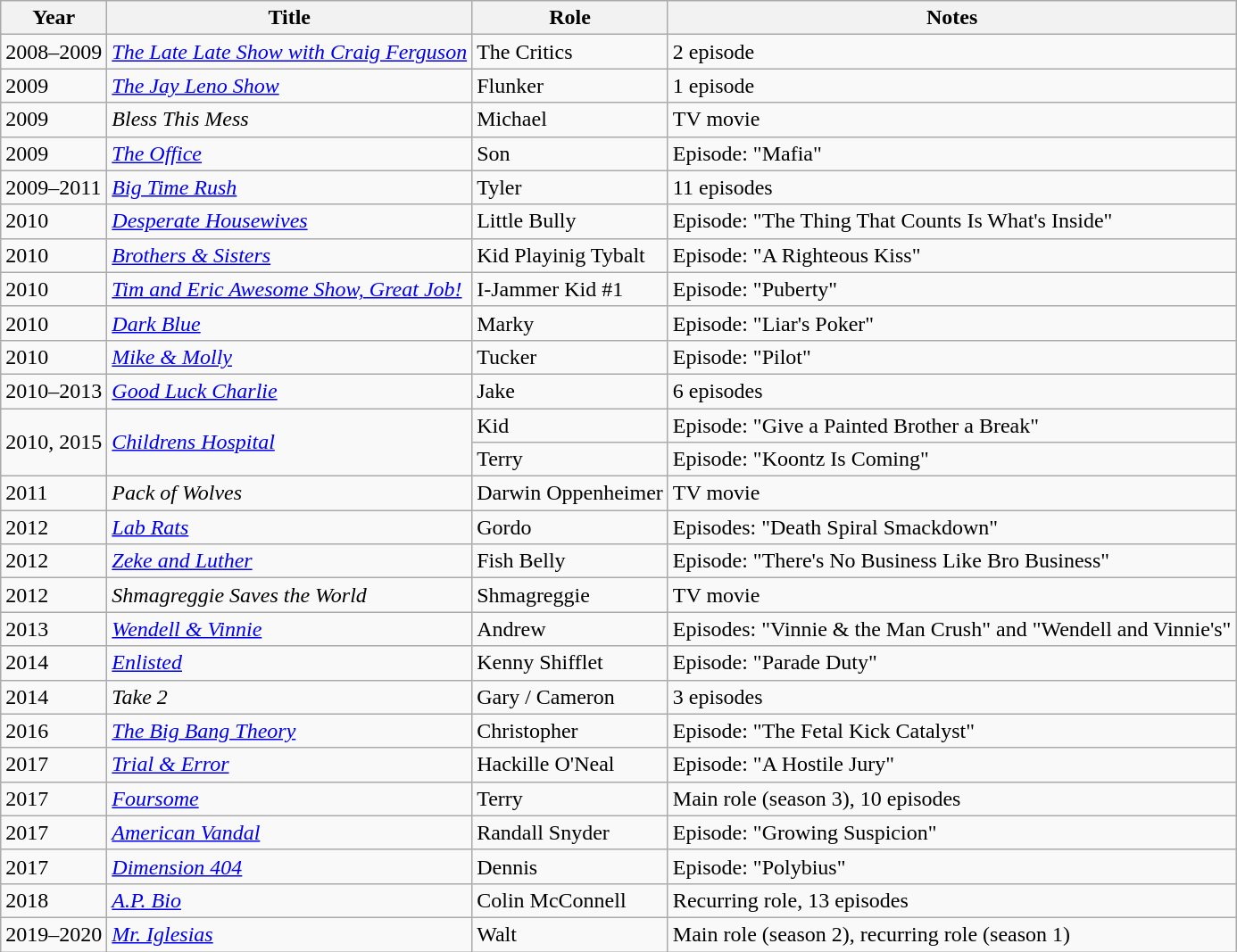<table class="wikitable sortable">
<tr>
<th>Year</th>
<th>Title</th>
<th>Role</th>
<th class="unsortable">Notes</th>
</tr>
<tr>
<td>2008–2009</td>
<td><em><a href='#'>The Late Late Show with Craig Ferguson</a></em></td>
<td>The Critics</td>
<td>2 episode</td>
</tr>
<tr>
<td>2009</td>
<td><em><a href='#'>The Jay Leno Show</a></em></td>
<td>Flunker</td>
<td>1 episode</td>
</tr>
<tr>
<td>2009</td>
<td><em>Bless This Mess</em></td>
<td>Michael</td>
<td>TV movie</td>
</tr>
<tr>
<td>2009</td>
<td><em><a href='#'>The Office</a></em></td>
<td>Son</td>
<td>Episode: "Mafia"</td>
</tr>
<tr>
<td>2009–2011</td>
<td><em><a href='#'>Big Time Rush</a></em></td>
<td>Tyler</td>
<td>11 episodes</td>
</tr>
<tr>
<td>2010</td>
<td><em><a href='#'>Desperate Housewives</a></em></td>
<td>Little Bully</td>
<td>Episode: "The Thing That Counts Is What's Inside"</td>
</tr>
<tr>
<td>2010</td>
<td><em><a href='#'>Brothers & Sisters</a></em></td>
<td>Kid Playinig Tybalt</td>
<td>Episode: "A Righteous Kiss"</td>
</tr>
<tr>
<td>2010</td>
<td><em><a href='#'>Tim and Eric Awesome Show, Great Job!</a></em></td>
<td>I-Jammer Kid #1</td>
<td>Episode: "Puberty"</td>
</tr>
<tr>
<td>2010</td>
<td><em><a href='#'>Dark Blue</a></em></td>
<td>Marky</td>
<td>Episode: "Liar's Poker"</td>
</tr>
<tr>
<td>2010</td>
<td><em><a href='#'>Mike & Molly</a></em></td>
<td>Tucker</td>
<td>Episode: "Pilot"</td>
</tr>
<tr>
<td>2010–2013</td>
<td><em><a href='#'>Good Luck Charlie</a></em></td>
<td>Jake</td>
<td>6 episodes</td>
</tr>
<tr>
<td rowspan="2">2010, 2015</td>
<td rowspan="2"><em><a href='#'>Childrens Hospital</a></em></td>
<td>Kid</td>
<td>Episode: "Give a Painted Brother a Break"</td>
</tr>
<tr>
<td>Terry</td>
<td>Episode: "Koontz Is Coming"</td>
</tr>
<tr>
<td>2011</td>
<td><em>Pack of Wolves</em></td>
<td>Darwin Oppenheimer</td>
<td>TV movie</td>
</tr>
<tr>
<td>2012</td>
<td><em><a href='#'>Lab Rats</a></em></td>
<td>Gordo</td>
<td>Episodes: "Death Spiral Smackdown"</td>
</tr>
<tr>
<td>2012</td>
<td><em><a href='#'>Zeke and Luther</a></em></td>
<td>Fish Belly</td>
<td>Episode: "There's No Business Like Bro Business"</td>
</tr>
<tr>
<td>2012</td>
<td><em>Shmagreggie Saves the World</em></td>
<td>Shmagreggie</td>
<td>TV movie</td>
</tr>
<tr>
<td>2013</td>
<td><em><a href='#'>Wendell & Vinnie</a></em></td>
<td>Andrew</td>
<td>Episodes: "Vinnie & the Man Crush" and "Wendell and Vinnie's"</td>
</tr>
<tr>
<td>2014</td>
<td><em><a href='#'>Enlisted</a></em></td>
<td>Kenny Shifflet</td>
<td>Episode: "Parade Duty"</td>
</tr>
<tr>
<td>2014</td>
<td><em>Take 2</em></td>
<td>Gary / Cameron</td>
<td>3 episodes</td>
</tr>
<tr>
<td>2016</td>
<td><em><a href='#'>The Big Bang Theory</a></em></td>
<td>Christopher</td>
<td>Episode: "The Fetal Kick Catalyst"</td>
</tr>
<tr>
<td>2017</td>
<td><em><a href='#'>Trial & Error</a></em></td>
<td>Hackille O'Neal</td>
<td>Episode: "A Hostile Jury"</td>
</tr>
<tr>
<td>2017</td>
<td><em><a href='#'>Foursome</a></em></td>
<td>Terry</td>
<td>Main role (season 3), 10 episodes</td>
</tr>
<tr>
<td>2017</td>
<td><em><a href='#'>American Vandal</a></em></td>
<td>Randall Snyder</td>
<td>Episode: "Growing Suspicion"</td>
</tr>
<tr>
<td>2017</td>
<td><em><a href='#'>Dimension 404</a></em></td>
<td>Dennis</td>
<td>Episode: "Polybius"</td>
</tr>
<tr>
<td>2018</td>
<td><em><a href='#'>A.P. Bio</a></em></td>
<td>Colin McConnell</td>
<td>Recurring role, 13 episodes</td>
</tr>
<tr>
<td>2019–2020</td>
<td><em><a href='#'>Mr. Iglesias</a></em></td>
<td>Walt</td>
<td>Main role (season 2), recurring role (season 1)</td>
</tr>
</table>
